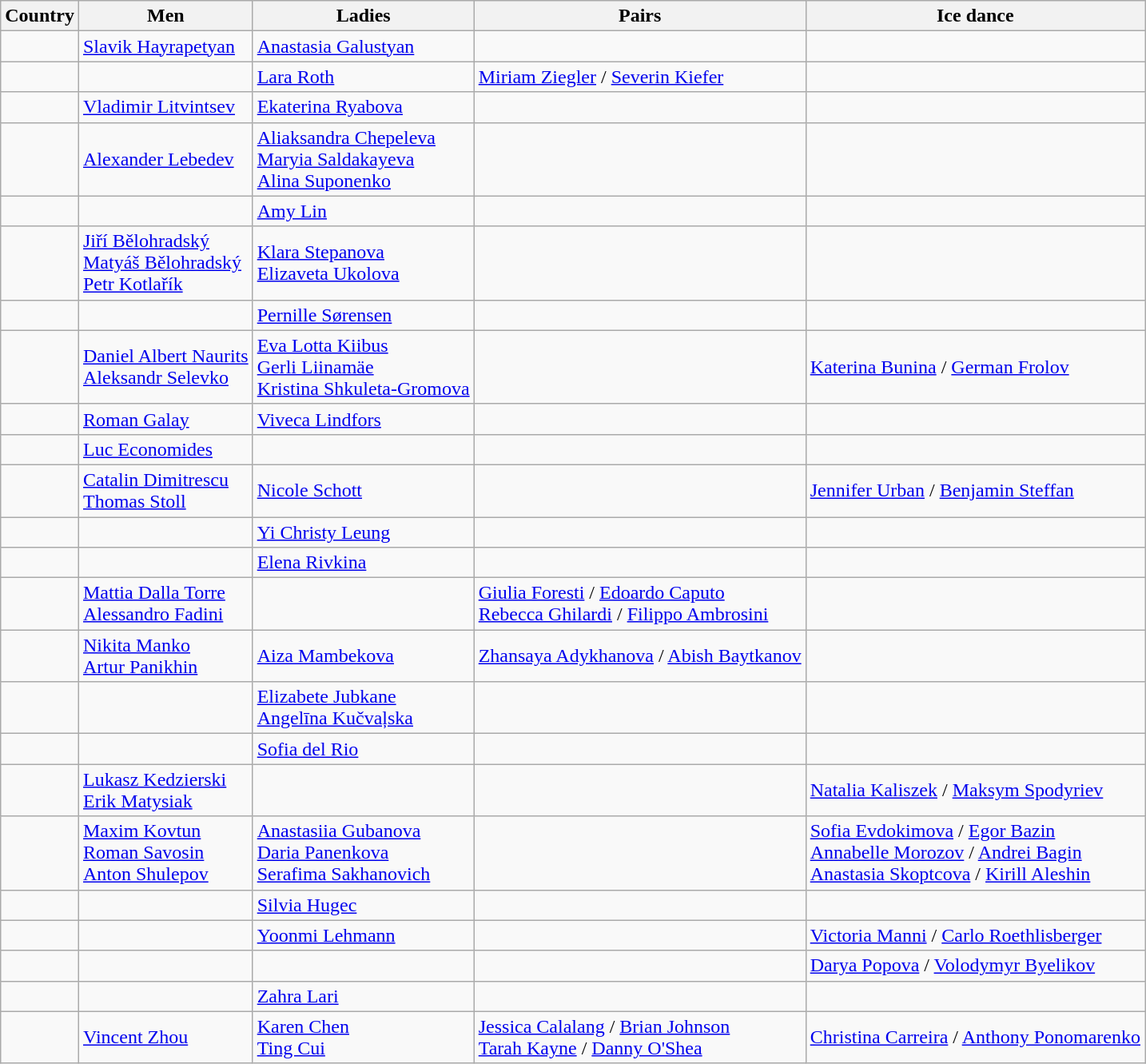<table class="wikitable">
<tr>
<th>Country</th>
<th>Men</th>
<th>Ladies</th>
<th>Pairs</th>
<th>Ice dance</th>
</tr>
<tr>
<td></td>
<td><a href='#'>Slavik Hayrapetyan</a></td>
<td><a href='#'>Anastasia Galustyan</a></td>
<td></td>
<td></td>
</tr>
<tr>
<td></td>
<td></td>
<td><a href='#'>Lara Roth</a></td>
<td><a href='#'>Miriam Ziegler</a> / <a href='#'>Severin Kiefer</a></td>
<td></td>
</tr>
<tr>
<td></td>
<td><a href='#'>Vladimir Litvintsev</a></td>
<td><a href='#'>Ekaterina Ryabova</a></td>
<td></td>
<td></td>
</tr>
<tr>
<td></td>
<td><a href='#'>Alexander Lebedev</a></td>
<td><a href='#'>Aliaksandra Chepeleva</a> <br> <a href='#'>Maryia Saldakayeva</a> <br> <a href='#'>Alina Suponenko</a></td>
<td></td>
<td></td>
</tr>
<tr>
<td></td>
<td></td>
<td><a href='#'>Amy Lin</a></td>
<td></td>
<td></td>
</tr>
<tr>
<td></td>
<td><a href='#'>Jiří Bělohradský</a> <br> <a href='#'>Matyáš Bělohradský</a> <br> <a href='#'>Petr Kotlařík</a></td>
<td><a href='#'>Klara Stepanova</a> <br> <a href='#'>Elizaveta Ukolova</a></td>
<td></td>
<td></td>
</tr>
<tr>
<td></td>
<td></td>
<td><a href='#'>Pernille Sørensen</a></td>
<td></td>
<td></td>
</tr>
<tr>
<td></td>
<td><a href='#'>Daniel Albert Naurits</a> <br> <a href='#'>Aleksandr Selevko</a></td>
<td><a href='#'>Eva Lotta Kiibus</a> <br> <a href='#'>Gerli Liinamäe</a> <br> <a href='#'>Kristina Shkuleta-Gromova</a></td>
<td></td>
<td><a href='#'>Katerina Bunina</a> / <a href='#'>German Frolov</a></td>
</tr>
<tr>
<td></td>
<td><a href='#'>Roman Galay</a></td>
<td><a href='#'>Viveca Lindfors</a></td>
<td></td>
<td></td>
</tr>
<tr>
<td></td>
<td><a href='#'>Luc Economides</a></td>
<td></td>
<td></td>
<td></td>
</tr>
<tr>
<td></td>
<td><a href='#'>Catalin Dimitrescu</a> <br> <a href='#'>Thomas Stoll</a></td>
<td><a href='#'>Nicole Schott</a></td>
<td></td>
<td><a href='#'>Jennifer Urban</a> / <a href='#'>Benjamin Steffan</a></td>
</tr>
<tr>
<td></td>
<td></td>
<td><a href='#'>Yi Christy Leung</a></td>
<td></td>
<td></td>
</tr>
<tr>
<td></td>
<td></td>
<td><a href='#'>Elena Rivkina</a></td>
<td></td>
<td></td>
</tr>
<tr>
<td></td>
<td><a href='#'>Mattia Dalla Torre</a> <br> <a href='#'>Alessandro Fadini</a></td>
<td></td>
<td><a href='#'>Giulia Foresti</a> / <a href='#'>Edoardo Caputo</a> <br> <a href='#'>Rebecca Ghilardi</a> / <a href='#'>Filippo Ambrosini</a></td>
<td></td>
</tr>
<tr>
<td></td>
<td><a href='#'>Nikita Manko</a> <br> <a href='#'>Artur Panikhin</a></td>
<td><a href='#'>Aiza Mambekova</a></td>
<td><a href='#'>Zhansaya Adykhanova</a> / <a href='#'>Abish Baytkanov</a></td>
<td></td>
</tr>
<tr>
<td></td>
<td></td>
<td><a href='#'>Elizabete Jubkane</a> <br> <a href='#'>Angelīna Kučvaļska</a></td>
<td></td>
<td></td>
</tr>
<tr>
<td></td>
<td></td>
<td><a href='#'>Sofia del Rio</a></td>
<td></td>
<td></td>
</tr>
<tr>
<td></td>
<td><a href='#'>Lukasz Kedzierski</a> <br> <a href='#'>Erik Matysiak</a></td>
<td></td>
<td></td>
<td><a href='#'>Natalia Kaliszek</a> / <a href='#'>Maksym Spodyriev</a></td>
</tr>
<tr>
<td></td>
<td><a href='#'>Maxim Kovtun</a> <br> <a href='#'>Roman Savosin</a> <br> <a href='#'>Anton Shulepov</a></td>
<td><a href='#'>Anastasiia Gubanova</a> <br> <a href='#'>Daria Panenkova</a> <br> <a href='#'>Serafima Sakhanovich</a></td>
<td></td>
<td><a href='#'>Sofia Evdokimova</a> / <a href='#'>Egor Bazin</a> <br> <a href='#'>Annabelle Morozov</a> / <a href='#'>Andrei Bagin</a> <br> <a href='#'>Anastasia Skoptcova</a> / <a href='#'>Kirill Aleshin</a></td>
</tr>
<tr>
<td></td>
<td></td>
<td><a href='#'>Silvia Hugec</a></td>
<td></td>
<td></td>
</tr>
<tr>
<td></td>
<td></td>
<td><a href='#'>Yoonmi Lehmann</a></td>
<td></td>
<td><a href='#'>Victoria Manni</a> / <a href='#'>Carlo Roethlisberger</a></td>
</tr>
<tr>
<td></td>
<td></td>
<td></td>
<td></td>
<td><a href='#'>Darya Popova</a> / <a href='#'>Volodymyr Byelikov</a></td>
</tr>
<tr>
<td></td>
<td></td>
<td><a href='#'>Zahra Lari</a></td>
<td></td>
<td></td>
</tr>
<tr>
<td></td>
<td><a href='#'>Vincent Zhou</a></td>
<td><a href='#'>Karen Chen</a> <br> <a href='#'>Ting Cui</a></td>
<td><a href='#'>Jessica Calalang</a> / <a href='#'>Brian Johnson</a> <br> <a href='#'>Tarah Kayne</a> / <a href='#'>Danny O'Shea</a></td>
<td><a href='#'>Christina Carreira</a> / <a href='#'>Anthony Ponomarenko</a></td>
</tr>
</table>
